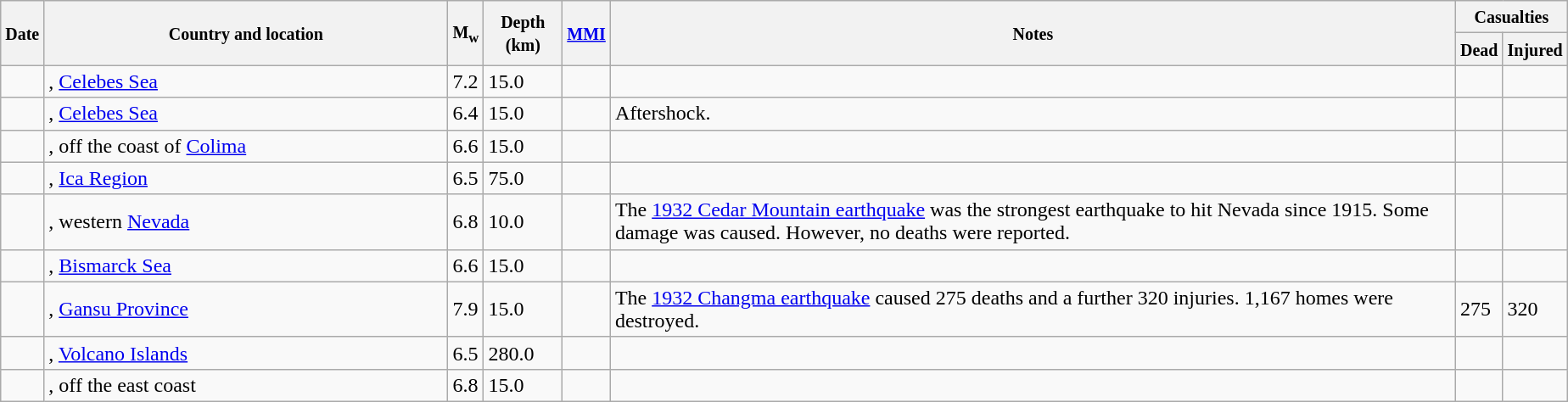<table class="wikitable sortable sort-under" style="border:1px black; margin-left:1em;">
<tr>
<th rowspan="2"><small>Date</small></th>
<th rowspan="2" style="width: 310px"><small>Country and location</small></th>
<th rowspan="2"><small>M<sub>w</sub></small></th>
<th rowspan="2"><small>Depth (km)</small></th>
<th rowspan="2"><small><a href='#'>MMI</a></small></th>
<th rowspan="2" class="unsortable"><small>Notes</small></th>
<th colspan="2"><small>Casualties</small></th>
</tr>
<tr>
<th><small>Dead</small></th>
<th><small>Injured</small></th>
</tr>
<tr>
<td></td>
<td>, <a href='#'>Celebes Sea</a></td>
<td>7.2</td>
<td>15.0</td>
<td></td>
<td></td>
<td></td>
<td></td>
</tr>
<tr>
<td></td>
<td>, <a href='#'>Celebes Sea</a></td>
<td>6.4</td>
<td>15.0</td>
<td></td>
<td>Aftershock.</td>
<td></td>
<td></td>
</tr>
<tr>
<td></td>
<td>, off the coast of <a href='#'>Colima</a></td>
<td>6.6</td>
<td>15.0</td>
<td></td>
<td></td>
<td></td>
<td></td>
</tr>
<tr>
<td></td>
<td>, <a href='#'>Ica Region</a></td>
<td>6.5</td>
<td>75.0</td>
<td></td>
<td></td>
<td></td>
<td></td>
</tr>
<tr>
<td></td>
<td>, western <a href='#'>Nevada</a></td>
<td>6.8</td>
<td>10.0</td>
<td></td>
<td>The <a href='#'>1932 Cedar Mountain earthquake</a> was the strongest earthquake to hit Nevada since 1915. Some damage was caused. However, no deaths were reported.</td>
<td></td>
<td></td>
</tr>
<tr>
<td></td>
<td>, <a href='#'>Bismarck Sea</a></td>
<td>6.6</td>
<td>15.0</td>
<td></td>
<td></td>
<td></td>
<td></td>
</tr>
<tr>
<td></td>
<td>, <a href='#'>Gansu Province</a></td>
<td>7.9</td>
<td>15.0</td>
<td></td>
<td>The <a href='#'>1932 Changma earthquake</a> caused 275 deaths and a further 320 injuries. 1,167 homes were destroyed.</td>
<td>275</td>
<td>320</td>
</tr>
<tr>
<td></td>
<td>, <a href='#'>Volcano Islands</a></td>
<td>6.5</td>
<td>280.0</td>
<td></td>
<td></td>
<td></td>
<td></td>
</tr>
<tr>
<td></td>
<td>, off the east coast</td>
<td>6.8</td>
<td>15.0</td>
<td></td>
<td></td>
<td></td>
<td></td>
</tr>
</table>
